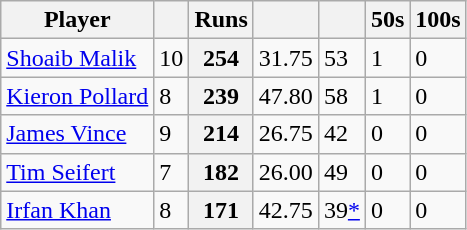<table class="wikitable sortable">
<tr>
<th class=unsortable>Player</th>
<th></th>
<th class=unsortable>Runs</th>
<th></th>
<th></th>
<th>50s</th>
<th>100s</th>
</tr>
<tr>
<td><a href='#'>Shoaib Malik</a></td>
<td>10</td>
<th>254</th>
<td>31.75</td>
<td>53</td>
<td>1</td>
<td>0</td>
</tr>
<tr>
<td><a href='#'>Kieron Pollard</a></td>
<td>8</td>
<th>239</th>
<td>47.80</td>
<td>58</td>
<td>1</td>
<td>0</td>
</tr>
<tr>
<td><a href='#'>James Vince</a></td>
<td>9</td>
<th>214</th>
<td>26.75</td>
<td>42</td>
<td>0</td>
<td>0</td>
</tr>
<tr>
<td><a href='#'>Tim Seifert</a></td>
<td>7</td>
<th>182</th>
<td>26.00</td>
<td>49</td>
<td>0</td>
<td>0</td>
</tr>
<tr>
<td><a href='#'>Irfan Khan</a></td>
<td>8</td>
<th>171</th>
<td>42.75</td>
<td>39<a href='#'>*</a></td>
<td>0</td>
<td>0</td>
</tr>
</table>
